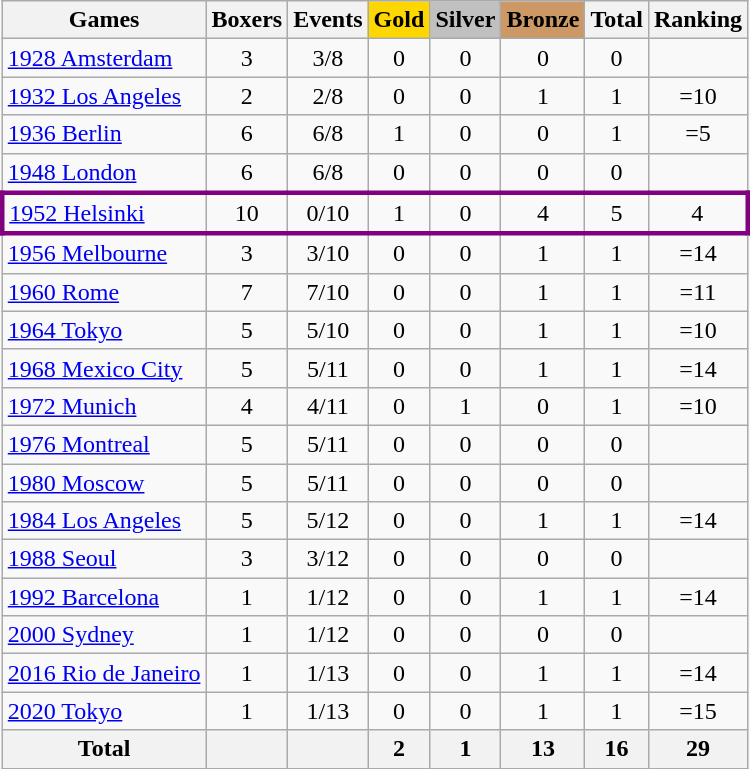<table class="wikitable sortable" style="text-align:center">
<tr>
<th>Games</th>
<th>Boxers</th>
<th>Events</th>
<th style="background-color:gold;">Gold</th>
<th style="background-color:silver;">Silver</th>
<th style="background-color:#c96;">Bronze</th>
<th>Total</th>
<th>Ranking</th>
</tr>
<tr>
<td align=left><a href='#'>1928 Amsterdam</a></td>
<td>3</td>
<td>3/8</td>
<td>0</td>
<td>0</td>
<td>0</td>
<td>0</td>
<td></td>
</tr>
<tr>
<td align=left><a href='#'>1932 Los Angeles</a></td>
<td>2</td>
<td>2/8</td>
<td>0</td>
<td>0</td>
<td>1</td>
<td>1</td>
<td>=10</td>
</tr>
<tr>
<td align=left><a href='#'>1936 Berlin</a></td>
<td>6</td>
<td>6/8</td>
<td>1</td>
<td>0</td>
<td>0</td>
<td>1</td>
<td>=5</td>
</tr>
<tr>
<td align=left><a href='#'>1948 London</a></td>
<td>6</td>
<td>6/8</td>
<td>0</td>
<td>0</td>
<td>0</td>
<td>0</td>
<td></td>
</tr>
<tr align=center style="border: 3px solid purple">
<td align=left><a href='#'>1952 Helsinki</a></td>
<td>10</td>
<td>0/10</td>
<td>1</td>
<td>0</td>
<td>4</td>
<td>5</td>
<td>4</td>
</tr>
<tr>
<td align=left><a href='#'>1956 Melbourne</a></td>
<td>3</td>
<td>3/10</td>
<td>0</td>
<td>0</td>
<td>1</td>
<td>1</td>
<td>=14</td>
</tr>
<tr>
<td align=left><a href='#'>1960 Rome</a></td>
<td>7</td>
<td>7/10</td>
<td>0</td>
<td>0</td>
<td>1</td>
<td>1</td>
<td>=11</td>
</tr>
<tr>
<td align=left><a href='#'>1964 Tokyo</a></td>
<td>5</td>
<td>5/10</td>
<td>0</td>
<td>0</td>
<td>1</td>
<td>1</td>
<td>=10</td>
</tr>
<tr>
<td align=left><a href='#'>1968 Mexico City</a></td>
<td>5</td>
<td>5/11</td>
<td>0</td>
<td>0</td>
<td>1</td>
<td>1</td>
<td>=14</td>
</tr>
<tr>
<td align=left><a href='#'>1972 Munich</a></td>
<td>4</td>
<td>4/11</td>
<td>0</td>
<td>1</td>
<td>0</td>
<td>1</td>
<td>=10</td>
</tr>
<tr>
<td align=left><a href='#'>1976 Montreal</a></td>
<td>5</td>
<td>5/11</td>
<td>0</td>
<td>0</td>
<td>0</td>
<td>0</td>
<td></td>
</tr>
<tr>
<td align=left><a href='#'>1980 Moscow</a></td>
<td>5</td>
<td>5/11</td>
<td>0</td>
<td>0</td>
<td>0</td>
<td>0</td>
<td></td>
</tr>
<tr>
<td align=left><a href='#'>1984 Los Angeles</a></td>
<td>5</td>
<td>5/12</td>
<td>0</td>
<td>0</td>
<td>1</td>
<td>1</td>
<td>=14</td>
</tr>
<tr>
<td align=left><a href='#'>1988 Seoul</a></td>
<td>3</td>
<td>3/12</td>
<td>0</td>
<td>0</td>
<td>0</td>
<td>0</td>
<td></td>
</tr>
<tr>
<td align=left><a href='#'>1992 Barcelona</a></td>
<td>1</td>
<td>1/12</td>
<td>0</td>
<td>0</td>
<td>1</td>
<td>1</td>
<td>=14</td>
</tr>
<tr>
<td align=left><a href='#'>2000 Sydney</a></td>
<td>1</td>
<td>1/12</td>
<td>0</td>
<td>0</td>
<td>0</td>
<td>0</td>
<td></td>
</tr>
<tr>
<td align=left><a href='#'>2016 Rio de Janeiro</a></td>
<td>1</td>
<td>1/13</td>
<td>0</td>
<td>0</td>
<td>1</td>
<td>1</td>
<td>=14</td>
</tr>
<tr>
<td align=left><a href='#'>2020 Tokyo</a></td>
<td>1</td>
<td>1/13</td>
<td>0</td>
<td>0</td>
<td>1</td>
<td>1</td>
<td>=15</td>
</tr>
<tr>
<th>Total</th>
<th></th>
<th></th>
<th>2</th>
<th>1</th>
<th>13</th>
<th>16</th>
<th>29</th>
</tr>
</table>
